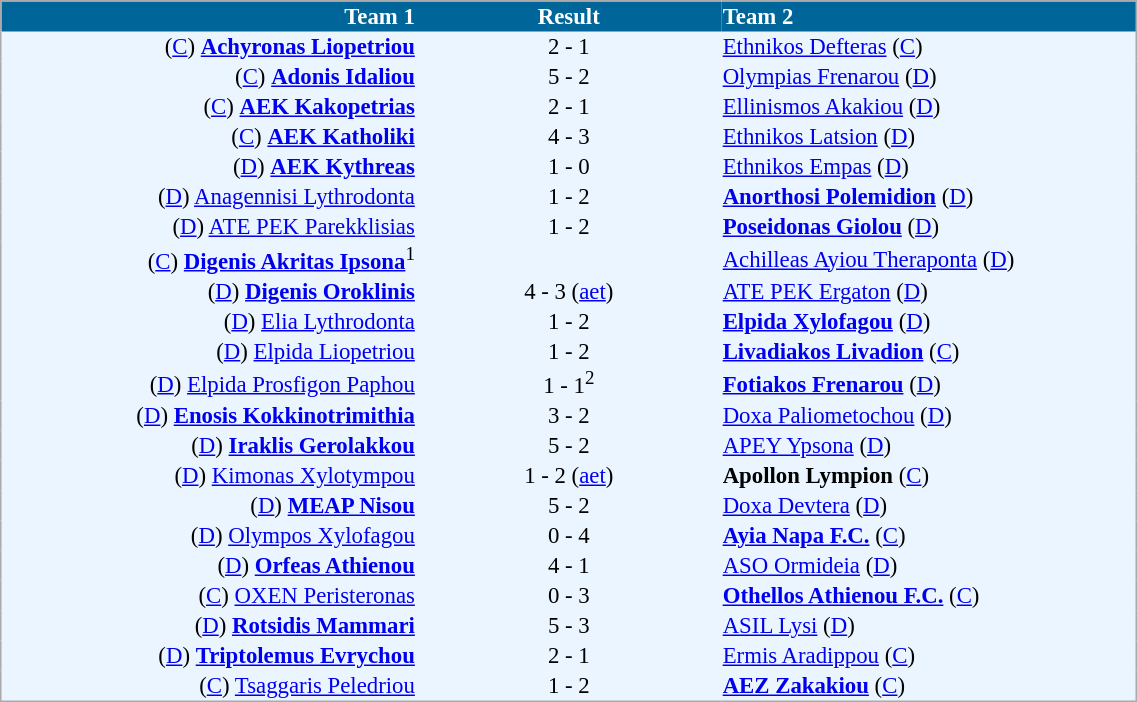<table cellspacing="0" style="background: #EBF5FF; border: 1px #aaa solid; border-collapse: collapse; font-size: 95%;" width=60%>
<tr bgcolor=#006699 style="color:white;">
<th width=30% align="right">Team 1</th>
<th width=22% align="center">Result</th>
<th width=30% align="left">Team 2</th>
</tr>
<tr>
<td align=right>(<a href='#'>C</a>) <strong><a href='#'>Achyronas Liopetriou</a></strong></td>
<td align=center>2 - 1</td>
<td align=left><a href='#'>Ethnikos Defteras</a> (<a href='#'>C</a>)</td>
</tr>
<tr>
<td align=right>(<a href='#'>C</a>) <strong><a href='#'>Adonis Idaliou</a></strong></td>
<td align=center>5 - 2</td>
<td align=left><a href='#'>Olympias Frenarou</a> (<a href='#'>D</a>)</td>
</tr>
<tr>
<td align=right>(<a href='#'>C</a>) <strong><a href='#'>AEK Kakopetrias</a></strong></td>
<td align=center>2 - 1</td>
<td align=left><a href='#'>Ellinismos Akakiou</a> (<a href='#'>D</a>)</td>
</tr>
<tr>
<td align=right>(<a href='#'>C</a>) <strong><a href='#'>AEK Katholiki</a></strong></td>
<td align=center>4 - 3</td>
<td align=left><a href='#'>Ethnikos Latsion</a> (<a href='#'>D</a>)</td>
</tr>
<tr>
<td align=right>(<a href='#'>D</a>) <strong><a href='#'>AEK Kythreas</a></strong></td>
<td align=center>1 - 0</td>
<td align=left><a href='#'>Ethnikos Empas</a> (<a href='#'>D</a>)</td>
</tr>
<tr>
<td align=right>(<a href='#'>D</a>) <a href='#'>Anagennisi Lythrodonta</a></td>
<td align=center>1 - 2</td>
<td align=left><strong><a href='#'>Anorthosi Polemidion</a></strong> (<a href='#'>D</a>)</td>
</tr>
<tr>
<td align=right>(<a href='#'>D</a>) <a href='#'>ATE PEK Parekklisias</a></td>
<td align=center>1 - 2</td>
<td align=left><strong><a href='#'>Poseidonas Giolou</a></strong> (<a href='#'>D</a>)</td>
</tr>
<tr>
<td align=right>(<a href='#'>C</a>) <strong><a href='#'>Digenis Akritas Ipsona</a></strong><sup>1</sup></td>
<td align=center></td>
<td align=left><a href='#'>Achilleas Ayiou Theraponta</a> (<a href='#'>D</a>)</td>
</tr>
<tr>
<td align=right>(<a href='#'>D</a>) <strong><a href='#'>Digenis Oroklinis</a></strong></td>
<td align=center>4 - 3 (<a href='#'>aet</a>)</td>
<td align=left><a href='#'>ATE PEK Ergaton</a> (<a href='#'>D</a>)</td>
</tr>
<tr>
<td align=right>(<a href='#'>D</a>) <a href='#'>Elia Lythrodonta</a></td>
<td align=center>1 - 2</td>
<td align=left><strong><a href='#'>Elpida Xylofagou</a></strong> (<a href='#'>D</a>)</td>
</tr>
<tr>
<td align=right>(<a href='#'>D</a>) <a href='#'>Elpida Liopetriou</a></td>
<td align=center>1 - 2</td>
<td align=left><strong><a href='#'>Livadiakos Livadion</a></strong> (<a href='#'>C</a>)</td>
</tr>
<tr>
<td align=right>(<a href='#'>D</a>) <a href='#'>Elpida Prosfigon Paphou</a></td>
<td align=center>1 - 1<sup>2</sup></td>
<td align=left><strong><a href='#'>Fotiakos Frenarou</a></strong> (<a href='#'>D</a>)</td>
</tr>
<tr>
<td align=right>(<a href='#'>D</a>) <strong><a href='#'>Enosis Kokkinotrimithia</a></strong></td>
<td align=center>3 - 2</td>
<td align=left><a href='#'>Doxa Paliometochou</a> (<a href='#'>D</a>)</td>
</tr>
<tr>
<td align=right>(<a href='#'>D</a>) <strong><a href='#'>Iraklis Gerolakkou</a></strong></td>
<td align=center>5 - 2</td>
<td align=left><a href='#'>APEY Ypsona</a> (<a href='#'>D</a>)</td>
</tr>
<tr>
<td align=right>(<a href='#'>D</a>) <a href='#'>Kimonas Xylotympou</a></td>
<td align=center>1 - 2 (<a href='#'>aet</a>)</td>
<td align=left><strong>Apollon Lympion</strong> (<a href='#'>C</a>)</td>
</tr>
<tr>
<td align=right>(<a href='#'>D</a>) <strong><a href='#'>MEAP Nisou</a></strong></td>
<td align=center>5 - 2</td>
<td align=left><a href='#'>Doxa Devtera</a> (<a href='#'>D</a>)</td>
</tr>
<tr>
<td align=right>(<a href='#'>D</a>) <a href='#'>Olympos Xylofagou</a></td>
<td align=center>0 - 4</td>
<td align=left><strong><a href='#'>Ayia Napa F.C.</a></strong> (<a href='#'>C</a>)</td>
</tr>
<tr>
<td align=right>(<a href='#'>D</a>) <strong><a href='#'>Orfeas Athienou</a></strong></td>
<td align=center>4 - 1</td>
<td align=left><a href='#'>ASO Ormideia</a> (<a href='#'>D</a>)</td>
</tr>
<tr>
<td align=right>(<a href='#'>C</a>) <a href='#'>OXEN Peristeronas</a></td>
<td align=center>0 - 3</td>
<td align=left><strong><a href='#'>Othellos Athienou F.C.</a></strong> (<a href='#'>C</a>)</td>
</tr>
<tr>
<td align=right>(<a href='#'>D</a>) <strong><a href='#'>Rotsidis Mammari</a></strong></td>
<td align=center>5 - 3</td>
<td align=left><a href='#'>ASIL Lysi</a> (<a href='#'>D</a>)</td>
</tr>
<tr>
<td align=right>(<a href='#'>D</a>) <strong><a href='#'>Triptolemus Evrychou</a></strong></td>
<td align=center>2 - 1</td>
<td align=left><a href='#'>Ermis Aradippou</a> (<a href='#'>C</a>)</td>
</tr>
<tr>
<td align=right>(<a href='#'>C</a>) <a href='#'>Tsaggaris Peledriou</a></td>
<td align=center>1 - 2</td>
<td align=left><strong><a href='#'>AEZ Zakakiou</a></strong> (<a href='#'>C</a>)</td>
</tr>
<tr>
</tr>
</table>
